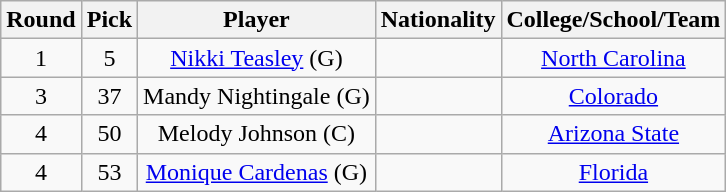<table class="wikitable">
<tr>
<th>Round</th>
<th>Pick</th>
<th>Player</th>
<th>Nationality</th>
<th>College/School/Team</th>
</tr>
<tr align="center">
<td>1</td>
<td>5</td>
<td><a href='#'>Nikki Teasley</a> (G)</td>
<td></td>
<td><a href='#'>North Carolina</a></td>
</tr>
<tr align="center">
<td>3</td>
<td>37</td>
<td>Mandy Nightingale (G)</td>
<td></td>
<td><a href='#'>Colorado</a></td>
</tr>
<tr align="center">
<td>4</td>
<td>50</td>
<td>Melody Johnson (C)</td>
<td></td>
<td><a href='#'>Arizona State</a></td>
</tr>
<tr align="center">
<td>4</td>
<td>53</td>
<td><a href='#'>Monique Cardenas</a> (G)</td>
<td></td>
<td><a href='#'>Florida</a></td>
</tr>
</table>
